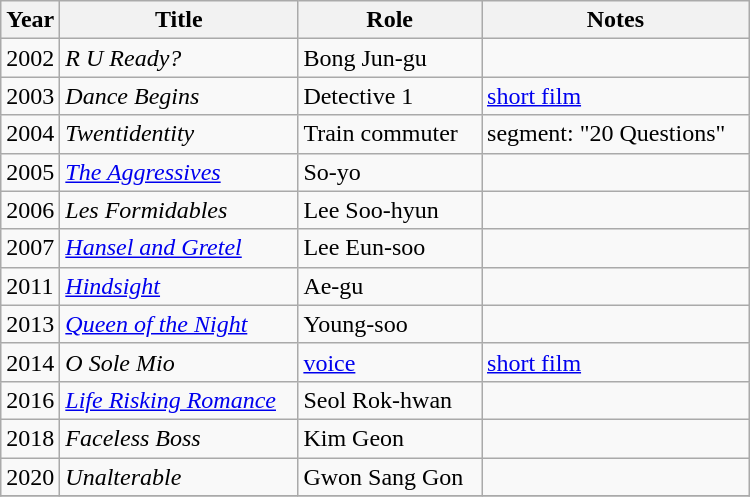<table class="wikitable" style="width:500px">
<tr>
<th width=10>Year</th>
<th>Title</th>
<th>Role</th>
<th>Notes</th>
</tr>
<tr>
<td>2002</td>
<td><em>R U Ready?</em></td>
<td>Bong Jun-gu</td>
<td></td>
</tr>
<tr>
<td>2003</td>
<td><em>Dance Begins</em></td>
<td>Detective 1</td>
<td><a href='#'>short film</a></td>
</tr>
<tr>
<td>2004</td>
<td><em>Twentidentity</em></td>
<td>Train commuter</td>
<td>segment: "20 Questions"</td>
</tr>
<tr>
<td>2005</td>
<td><em><a href='#'>The Aggressives</a></em></td>
<td>So-yo</td>
<td></td>
</tr>
<tr>
<td>2006</td>
<td><em>Les Formidables</em></td>
<td>Lee Soo-hyun</td>
<td></td>
</tr>
<tr>
<td>2007</td>
<td><em><a href='#'>Hansel and Gretel</a></em></td>
<td>Lee Eun-soo</td>
<td></td>
</tr>
<tr>
<td>2011</td>
<td><em><a href='#'>Hindsight</a></em></td>
<td>Ae-gu</td>
<td></td>
</tr>
<tr>
<td>2013</td>
<td><em><a href='#'>Queen of the Night</a></em></td>
<td>Young-soo</td>
<td></td>
</tr>
<tr>
<td>2014</td>
<td><em>O Sole Mio</em></td>
<td><a href='#'>voice</a></td>
<td><a href='#'>short film</a></td>
</tr>
<tr>
<td>2016</td>
<td><em><a href='#'>Life Risking Romance</a></em></td>
<td>Seol Rok-hwan</td>
<td></td>
</tr>
<tr>
<td>2018</td>
<td><em>Faceless Boss</em></td>
<td>Kim Geon</td>
<td></td>
</tr>
<tr>
<td>2020</td>
<td><em>Unalterable</em></td>
<td>Gwon Sang Gon</td>
<td></td>
</tr>
<tr>
</tr>
</table>
